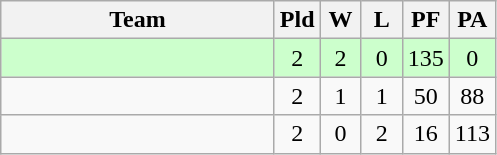<table class="wikitable" style="text-align:center;">
<tr>
<th width=175>Team</th>
<th width=20 abbr="Played">Pld</th>
<th width=20 abbr="Won">W</th>
<th width=20 abbr="Lost">L</th>
<th width=20 abbr="Goals for">PF</th>
<th width=20 abbr="Goals against">PA<br></th>
</tr>
<tr bgcolor=#ccffcc>
<td style="text-align:left;"></td>
<td>2</td>
<td>2</td>
<td>0</td>
<td>135</td>
<td>0</td>
</tr>
<tr>
<td style="text-align:left;"></td>
<td>2</td>
<td>1</td>
<td>1</td>
<td>50</td>
<td>88</td>
</tr>
<tr>
<td style="text-align:left;"></td>
<td>2</td>
<td>0</td>
<td>2</td>
<td>16</td>
<td>113</td>
</tr>
</table>
